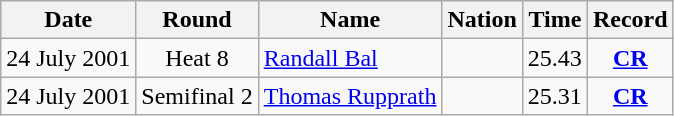<table class="wikitable" style="text-align:center">
<tr>
<th>Date</th>
<th>Round</th>
<th>Name</th>
<th>Nation</th>
<th>Time</th>
<th>Record</th>
</tr>
<tr>
<td>24 July 2001</td>
<td>Heat 8</td>
<td align="left"><a href='#'>Randall Bal</a></td>
<td align="left"></td>
<td>25.43</td>
<td><strong><a href='#'>CR</a></strong></td>
</tr>
<tr>
<td>24 July 2001</td>
<td>Semifinal 2</td>
<td align="left"><a href='#'>Thomas Rupprath</a></td>
<td align="left"></td>
<td>25.31</td>
<td><strong><a href='#'>CR</a></strong></td>
</tr>
</table>
